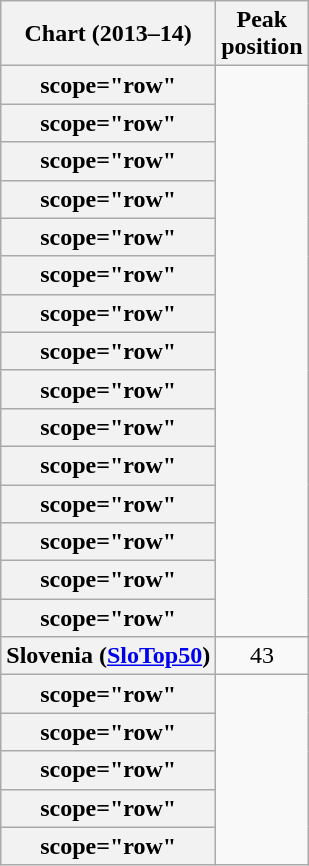<table class="wikitable sortable plainrowheaders">
<tr>
<th scope="col">Chart (2013–14)</th>
<th scope="col">Peak<br>position</th>
</tr>
<tr>
<th>scope="row" </th>
</tr>
<tr>
<th>scope="row" </th>
</tr>
<tr>
<th>scope="row" </th>
</tr>
<tr>
<th>scope="row" </th>
</tr>
<tr>
<th>scope="row" </th>
</tr>
<tr>
<th>scope="row" </th>
</tr>
<tr>
<th>scope="row" </th>
</tr>
<tr>
<th>scope="row" </th>
</tr>
<tr>
<th>scope="row" </th>
</tr>
<tr>
<th>scope="row" </th>
</tr>
<tr>
<th>scope="row" </th>
</tr>
<tr>
<th>scope="row" </th>
</tr>
<tr>
<th>scope="row" </th>
</tr>
<tr>
<th>scope="row" </th>
</tr>
<tr>
<th>scope="row" </th>
</tr>
<tr>
<th scope="row">Slovenia (<a href='#'>SloTop50</a>)</th>
<td align=center>43</td>
</tr>
<tr>
<th>scope="row" </th>
</tr>
<tr>
<th>scope="row" </th>
</tr>
<tr>
<th>scope="row" </th>
</tr>
<tr>
<th>scope="row" </th>
</tr>
<tr>
<th>scope="row" </th>
</tr>
</table>
